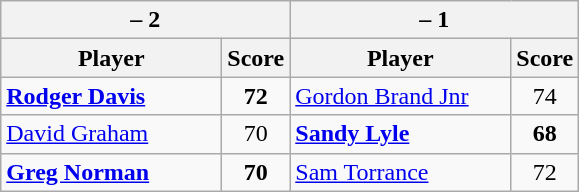<table class=wikitable>
<tr>
<th colspan=2> – 2</th>
<th colspan=2> – 1</th>
</tr>
<tr>
<th width=140>Player</th>
<th>Score</th>
<th width=140>Player</th>
<th>Score</th>
</tr>
<tr>
<td><strong><a href='#'>Rodger Davis</a></strong></td>
<td align=center><strong>72</strong></td>
<td><a href='#'>Gordon Brand Jnr</a></td>
<td align=center>74</td>
</tr>
<tr>
<td><a href='#'>David Graham</a></td>
<td align=center>70</td>
<td><strong><a href='#'>Sandy Lyle</a></strong></td>
<td align=center><strong>68</strong></td>
</tr>
<tr>
<td><strong><a href='#'>Greg Norman</a></strong></td>
<td align=center><strong>70</strong></td>
<td><a href='#'>Sam Torrance</a></td>
<td align=center>72</td>
</tr>
</table>
